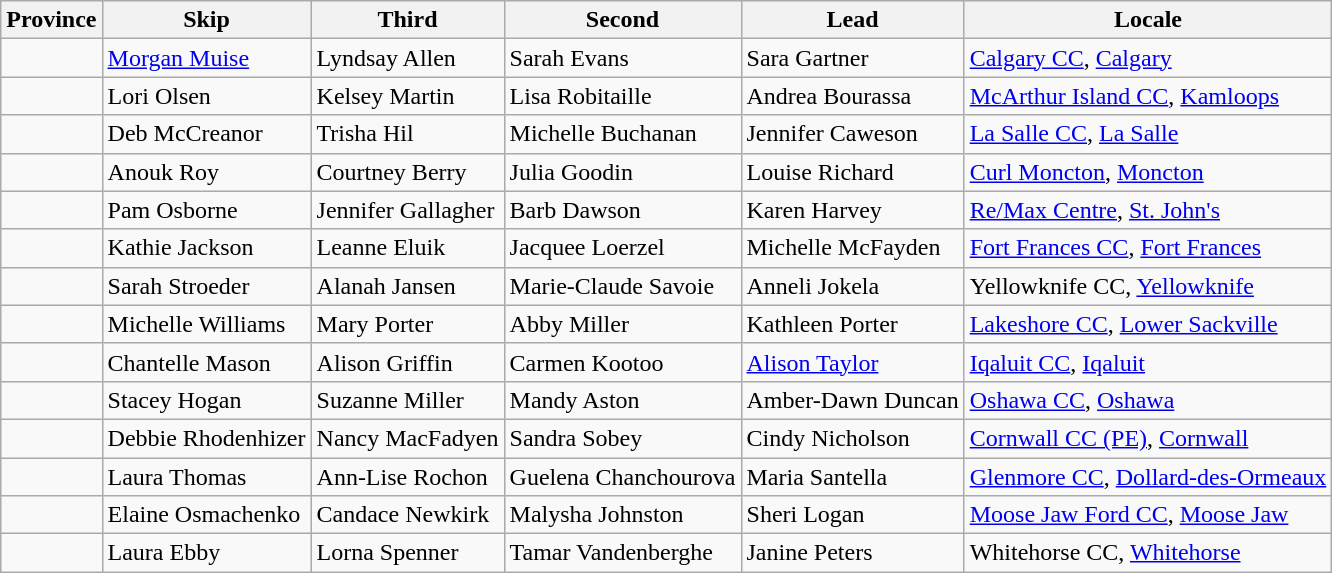<table class=wikitable>
<tr>
<th>Province</th>
<th>Skip</th>
<th>Third</th>
<th>Second</th>
<th>Lead</th>
<th>Locale</th>
</tr>
<tr>
<td></td>
<td><a href='#'>Morgan Muise</a></td>
<td>Lyndsay Allen</td>
<td>Sarah Evans</td>
<td>Sara Gartner</td>
<td><a href='#'>Calgary CC</a>, <a href='#'>Calgary</a></td>
</tr>
<tr>
<td></td>
<td>Lori Olsen</td>
<td>Kelsey Martin</td>
<td>Lisa Robitaille</td>
<td>Andrea Bourassa</td>
<td><a href='#'>McArthur Island CC</a>, <a href='#'>Kamloops</a></td>
</tr>
<tr>
<td></td>
<td>Deb McCreanor</td>
<td>Trisha Hil</td>
<td>Michelle Buchanan</td>
<td>Jennifer Caweson</td>
<td><a href='#'>La Salle CC</a>, <a href='#'>La Salle</a></td>
</tr>
<tr>
<td></td>
<td>Anouk Roy</td>
<td>Courtney Berry</td>
<td>Julia Goodin</td>
<td>Louise Richard</td>
<td><a href='#'>Curl Moncton</a>, <a href='#'>Moncton</a></td>
</tr>
<tr>
<td></td>
<td>Pam Osborne</td>
<td>Jennifer Gallagher</td>
<td>Barb Dawson</td>
<td>Karen Harvey</td>
<td><a href='#'>Re/Max Centre</a>, <a href='#'>St. John's</a></td>
</tr>
<tr>
<td></td>
<td>Kathie Jackson</td>
<td>Leanne Eluik</td>
<td>Jacquee Loerzel</td>
<td>Michelle McFayden</td>
<td><a href='#'>Fort Frances CC</a>, <a href='#'>Fort Frances</a></td>
</tr>
<tr>
<td></td>
<td>Sarah Stroeder</td>
<td>Alanah Jansen</td>
<td>Marie-Claude Savoie</td>
<td>Anneli Jokela</td>
<td>Yellowknife CC, <a href='#'>Yellowknife</a></td>
</tr>
<tr>
<td></td>
<td>Michelle Williams</td>
<td>Mary Porter</td>
<td>Abby Miller</td>
<td>Kathleen Porter</td>
<td><a href='#'>Lakeshore CC</a>, <a href='#'>Lower Sackville</a></td>
</tr>
<tr>
<td></td>
<td>Chantelle Mason</td>
<td>Alison Griffin</td>
<td>Carmen Kootoo</td>
<td><a href='#'>Alison Taylor</a></td>
<td><a href='#'>Iqaluit CC</a>, <a href='#'>Iqaluit</a></td>
</tr>
<tr>
<td></td>
<td>Stacey Hogan</td>
<td>Suzanne Miller</td>
<td>Mandy Aston</td>
<td>Amber-Dawn Duncan</td>
<td><a href='#'>Oshawa CC</a>, <a href='#'>Oshawa</a></td>
</tr>
<tr>
<td></td>
<td>Debbie Rhodenhizer</td>
<td>Nancy MacFadyen</td>
<td>Sandra Sobey</td>
<td>Cindy Nicholson</td>
<td><a href='#'>Cornwall CC (PE)</a>, <a href='#'>Cornwall</a></td>
</tr>
<tr>
<td></td>
<td>Laura Thomas</td>
<td>Ann-Lise Rochon</td>
<td>Guelena Chanchourova</td>
<td>Maria Santella</td>
<td><a href='#'>Glenmore CC</a>, <a href='#'>Dollard-des-Ormeaux</a></td>
</tr>
<tr>
<td></td>
<td>Elaine Osmachenko</td>
<td>Candace Newkirk</td>
<td>Malysha Johnston</td>
<td>Sheri Logan</td>
<td><a href='#'>Moose Jaw Ford CC</a>, <a href='#'>Moose Jaw</a></td>
</tr>
<tr>
<td></td>
<td>Laura Ebby</td>
<td>Lorna Spenner</td>
<td>Tamar Vandenberghe</td>
<td>Janine Peters</td>
<td>Whitehorse CC, <a href='#'>Whitehorse</a></td>
</tr>
</table>
